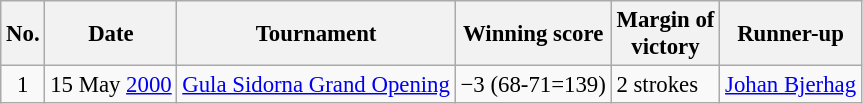<table class="wikitable" style="font-size:95%;">
<tr>
<th>No.</th>
<th>Date</th>
<th>Tournament</th>
<th>Winning score</th>
<th>Margin of<br>victory</th>
<th>Runner-up</th>
</tr>
<tr>
<td align=center>1</td>
<td align=right>15 May <a href='#'>2000</a></td>
<td><a href='#'>Gula Sidorna Grand Opening</a></td>
<td>−3 (68-71=139)</td>
<td>2 strokes</td>
<td> <a href='#'>Johan Bjerhag</a></td>
</tr>
</table>
